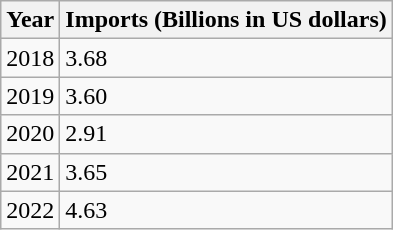<table class="wikitable">
<tr>
<th>Year</th>
<th>Imports (Billions in US dollars)</th>
</tr>
<tr>
<td>2018</td>
<td>3.68</td>
</tr>
<tr>
<td>2019</td>
<td>3.60</td>
</tr>
<tr>
<td>2020</td>
<td>2.91</td>
</tr>
<tr>
<td>2021</td>
<td>3.65</td>
</tr>
<tr>
<td>2022</td>
<td>4.63</td>
</tr>
</table>
